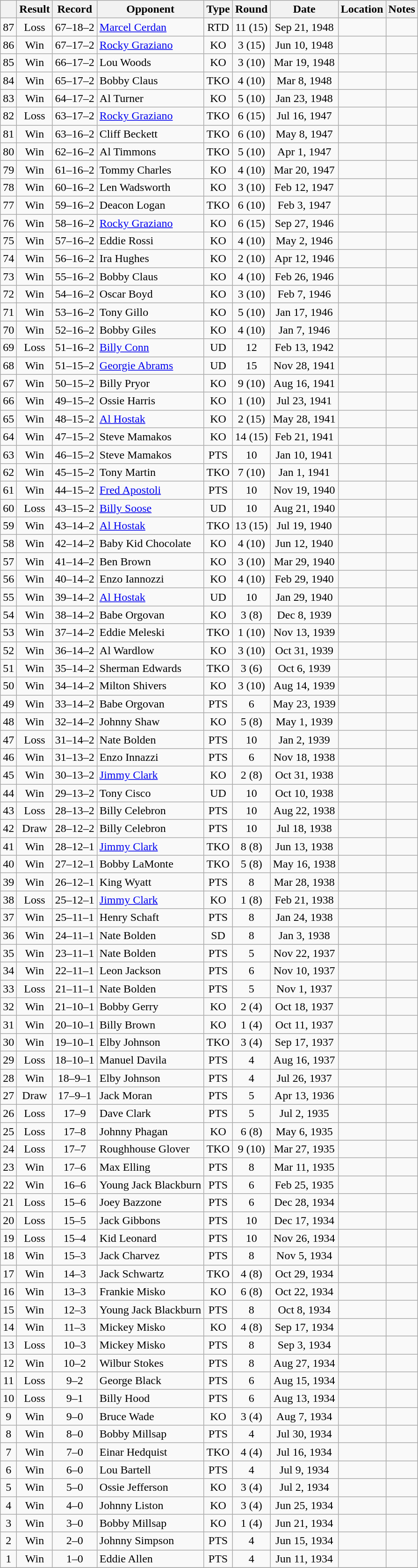<table class="wikitable" style="text-align:center">
<tr>
<th></th>
<th>Result</th>
<th>Record</th>
<th>Opponent</th>
<th>Type</th>
<th>Round</th>
<th>Date</th>
<th>Location</th>
<th>Notes</th>
</tr>
<tr>
<td>87</td>
<td>Loss</td>
<td>67–18–2</td>
<td style="text-align:left;"><a href='#'>Marcel Cerdan</a></td>
<td>RTD</td>
<td>11 (15)</td>
<td>Sep 21, 1948</td>
<td style="text-align:left;"></td>
<td style="text-align:left;"></td>
</tr>
<tr>
<td>86</td>
<td>Win</td>
<td>67–17–2</td>
<td style="text-align:left;"><a href='#'>Rocky Graziano</a></td>
<td>KO</td>
<td>3 (15)</td>
<td>Jun 10, 1948</td>
<td style="text-align:left;"></td>
<td style="text-align:left;"></td>
</tr>
<tr>
<td>85</td>
<td>Win</td>
<td>66–17–2</td>
<td style="text-align:left;">Lou Woods</td>
<td>KO</td>
<td>3 (10)</td>
<td>Mar 19, 1948</td>
<td style="text-align:left;"></td>
<td></td>
</tr>
<tr>
<td>84</td>
<td>Win</td>
<td>65–17–2</td>
<td style="text-align:left;">Bobby Claus</td>
<td>TKO</td>
<td>4 (10)</td>
<td>Mar 8, 1948</td>
<td style="text-align:left;"></td>
<td></td>
</tr>
<tr>
<td>83</td>
<td>Win</td>
<td>64–17–2</td>
<td style="text-align:left;">Al Turner</td>
<td>KO</td>
<td>5 (10)</td>
<td>Jan 23, 1948</td>
<td style="text-align:left;"></td>
<td></td>
</tr>
<tr>
<td>82</td>
<td>Loss</td>
<td>63–17–2</td>
<td style="text-align:left;"><a href='#'>Rocky Graziano</a></td>
<td>TKO</td>
<td>6 (15)</td>
<td>Jul 16, 1947</td>
<td style="text-align:left;"></td>
<td style="text-align:left;"></td>
</tr>
<tr>
<td>81</td>
<td>Win</td>
<td>63–16–2</td>
<td style="text-align:left;">Cliff Beckett</td>
<td>TKO</td>
<td>6 (10)</td>
<td>May 8, 1947</td>
<td style="text-align:left;"></td>
<td></td>
</tr>
<tr>
<td>80</td>
<td>Win</td>
<td>62–16–2</td>
<td style="text-align:left;">Al Timmons</td>
<td>TKO</td>
<td>5 (10)</td>
<td>Apr 1, 1947</td>
<td style="text-align:left;"></td>
<td></td>
</tr>
<tr>
<td>79</td>
<td>Win</td>
<td>61–16–2</td>
<td style="text-align:left;">Tommy Charles</td>
<td>KO</td>
<td>4 (10)</td>
<td>Mar 20, 1947</td>
<td style="text-align:left;"></td>
<td></td>
</tr>
<tr>
<td>78</td>
<td>Win</td>
<td>60–16–2</td>
<td style="text-align:left;">Len Wadsworth</td>
<td>KO</td>
<td>3 (10)</td>
<td>Feb 12, 1947</td>
<td style="text-align:left;"></td>
<td></td>
</tr>
<tr>
<td>77</td>
<td>Win</td>
<td>59–16–2</td>
<td style="text-align:left;">Deacon Logan</td>
<td>TKO</td>
<td>6 (10)</td>
<td>Feb 3, 1947</td>
<td style="text-align:left;"></td>
<td></td>
</tr>
<tr>
<td>76</td>
<td>Win</td>
<td>58–16–2</td>
<td style="text-align:left;"><a href='#'>Rocky Graziano</a></td>
<td>KO</td>
<td>6 (15)</td>
<td>Sep 27, 1946</td>
<td style="text-align:left;"></td>
<td style="text-align:left;"></td>
</tr>
<tr>
<td>75</td>
<td>Win</td>
<td>57–16–2</td>
<td style="text-align:left;">Eddie Rossi</td>
<td>KO</td>
<td>4 (10)</td>
<td>May 2, 1946</td>
<td style="text-align:left;"></td>
<td></td>
</tr>
<tr>
<td>74</td>
<td>Win</td>
<td>56–16–2</td>
<td style="text-align:left;">Ira Hughes</td>
<td>KO</td>
<td>2 (10)</td>
<td>Apr 12, 1946</td>
<td style="text-align:left;"></td>
<td></td>
</tr>
<tr>
<td>73</td>
<td>Win</td>
<td>55–16–2</td>
<td style="text-align:left;">Bobby Claus</td>
<td>KO</td>
<td>4 (10)</td>
<td>Feb 26, 1946</td>
<td style="text-align:left;"></td>
<td></td>
</tr>
<tr>
<td>72</td>
<td>Win</td>
<td>54–16–2</td>
<td style="text-align:left;">Oscar Boyd</td>
<td>KO</td>
<td>3 (10)</td>
<td>Feb 7, 1946</td>
<td style="text-align:left;"></td>
<td></td>
</tr>
<tr>
<td>71</td>
<td>Win</td>
<td>53–16–2</td>
<td style="text-align:left;">Tony Gillo</td>
<td>KO</td>
<td>5 (10)</td>
<td>Jan 17, 1946</td>
<td style="text-align:left;"></td>
<td></td>
</tr>
<tr>
<td>70</td>
<td>Win</td>
<td>52–16–2</td>
<td style="text-align:left;">Bobby Giles</td>
<td>KO</td>
<td>4 (10)</td>
<td>Jan 7, 1946</td>
<td style="text-align:left;"></td>
<td></td>
</tr>
<tr>
<td>69</td>
<td>Loss</td>
<td>51–16–2</td>
<td style="text-align:left;"><a href='#'>Billy Conn</a></td>
<td>UD</td>
<td>12</td>
<td>Feb 13, 1942</td>
<td style="text-align:left;"></td>
<td></td>
</tr>
<tr>
<td>68</td>
<td>Win</td>
<td>51–15–2</td>
<td style="text-align:left;"><a href='#'>Georgie Abrams</a></td>
<td>UD</td>
<td>15</td>
<td>Nov 28, 1941</td>
<td style="text-align:left;"></td>
<td style="text-align:left;"></td>
</tr>
<tr>
<td>67</td>
<td>Win</td>
<td>50–15–2</td>
<td style="text-align:left;">Billy Pryor</td>
<td>KO</td>
<td>9 (10)</td>
<td>Aug 16, 1941</td>
<td style="text-align:left;"></td>
<td></td>
</tr>
<tr>
<td>66</td>
<td>Win</td>
<td>49–15–2</td>
<td style="text-align:left;">Ossie Harris</td>
<td>KO</td>
<td>1 (10)</td>
<td>Jul 23, 1941</td>
<td style="text-align:left;"></td>
<td></td>
</tr>
<tr>
<td>65</td>
<td>Win</td>
<td>48–15–2</td>
<td style="text-align:left;"><a href='#'>Al Hostak</a></td>
<td>KO</td>
<td>2 (15)</td>
<td>May 28, 1941</td>
<td style="text-align:left;"></td>
<td style="text-align:left;"></td>
</tr>
<tr>
<td>64</td>
<td>Win</td>
<td>47–15–2</td>
<td style="text-align:left;">Steve Mamakos</td>
<td>KO</td>
<td>14 (15)</td>
<td>Feb 21, 1941</td>
<td style="text-align:left;"></td>
<td style="text-align:left;"></td>
</tr>
<tr>
<td>63</td>
<td>Win</td>
<td>46–15–2</td>
<td style="text-align:left;">Steve Mamakos</td>
<td>PTS</td>
<td>10</td>
<td>Jan 10, 1941</td>
<td style="text-align:left;"></td>
<td></td>
</tr>
<tr>
<td>62</td>
<td>Win</td>
<td>45–15–2</td>
<td style="text-align:left;">Tony Martin</td>
<td>TKO</td>
<td>7 (10)</td>
<td>Jan 1, 1941</td>
<td style="text-align:left;"></td>
<td></td>
</tr>
<tr>
<td>61</td>
<td>Win</td>
<td>44–15–2</td>
<td style="text-align:left;"><a href='#'>Fred Apostoli</a></td>
<td>PTS</td>
<td>10</td>
<td>Nov 19, 1940</td>
<td style="text-align:left;"></td>
<td></td>
</tr>
<tr>
<td>60</td>
<td>Loss</td>
<td>43–15–2</td>
<td style="text-align:left;"><a href='#'>Billy Soose</a></td>
<td>UD</td>
<td>10</td>
<td>Aug 21, 1940</td>
<td style="text-align:left;"></td>
<td></td>
</tr>
<tr>
<td>59</td>
<td>Win</td>
<td>43–14–2</td>
<td style="text-align:left;"><a href='#'>Al Hostak</a></td>
<td>TKO</td>
<td>13 (15)</td>
<td>Jul 19, 1940</td>
<td style="text-align:left;"></td>
<td style="text-align:left;"></td>
</tr>
<tr>
<td>58</td>
<td>Win</td>
<td>42–14–2</td>
<td style="text-align:left;">Baby Kid Chocolate</td>
<td>KO</td>
<td>4 (10)</td>
<td>Jun 12, 1940</td>
<td style="text-align:left;"></td>
<td></td>
</tr>
<tr>
<td>57</td>
<td>Win</td>
<td>41–14–2</td>
<td style="text-align:left;">Ben Brown</td>
<td>KO</td>
<td>3 (10)</td>
<td>Mar 29, 1940</td>
<td style="text-align:left;"></td>
<td></td>
</tr>
<tr>
<td>56</td>
<td>Win</td>
<td>40–14–2</td>
<td style="text-align:left;">Enzo Iannozzi</td>
<td>KO</td>
<td>4 (10)</td>
<td>Feb 29, 1940</td>
<td style="text-align:left;"></td>
<td></td>
</tr>
<tr>
<td>55</td>
<td>Win</td>
<td>39–14–2</td>
<td style="text-align:left;"><a href='#'>Al Hostak</a></td>
<td>UD</td>
<td>10</td>
<td>Jan 29, 1940</td>
<td style="text-align:left;"></td>
<td></td>
</tr>
<tr>
<td>54</td>
<td>Win</td>
<td>38–14–2</td>
<td style="text-align:left;">Babe Orgovan</td>
<td>KO</td>
<td>3 (8)</td>
<td>Dec 8, 1939</td>
<td style="text-align:left;"></td>
<td></td>
</tr>
<tr>
<td>53</td>
<td>Win</td>
<td>37–14–2</td>
<td style="text-align:left;">Eddie Meleski</td>
<td>TKO</td>
<td>1 (10)</td>
<td>Nov 13, 1939</td>
<td style="text-align:left;"></td>
<td></td>
</tr>
<tr>
<td>52</td>
<td>Win</td>
<td>36–14–2</td>
<td style="text-align:left;">Al Wardlow</td>
<td>KO</td>
<td>3 (10)</td>
<td>Oct 31, 1939</td>
<td style="text-align:left;"></td>
<td></td>
</tr>
<tr>
<td>51</td>
<td>Win</td>
<td>35–14–2</td>
<td style="text-align:left;">Sherman Edwards</td>
<td>TKO</td>
<td>3 (6)</td>
<td>Oct 6, 1939</td>
<td style="text-align:left;"></td>
<td></td>
</tr>
<tr>
<td>50</td>
<td>Win</td>
<td>34–14–2</td>
<td style="text-align:left;">Milton Shivers</td>
<td>KO</td>
<td>3 (10)</td>
<td>Aug 14, 1939</td>
<td style="text-align:left;"></td>
<td></td>
</tr>
<tr>
<td>49</td>
<td>Win</td>
<td>33–14–2</td>
<td style="text-align:left;">Babe Orgovan</td>
<td>PTS</td>
<td>6</td>
<td>May 23, 1939</td>
<td style="text-align:left;"></td>
<td></td>
</tr>
<tr>
<td>48</td>
<td>Win</td>
<td>32–14–2</td>
<td style="text-align:left;">Johnny Shaw</td>
<td>KO</td>
<td>5 (8)</td>
<td>May 1, 1939</td>
<td style="text-align:left;"></td>
<td></td>
</tr>
<tr>
<td>47</td>
<td>Loss</td>
<td>31–14–2</td>
<td style="text-align:left;">Nate Bolden</td>
<td>PTS</td>
<td>10</td>
<td>Jan 2, 1939</td>
<td style="text-align:left;"></td>
<td></td>
</tr>
<tr>
<td>46</td>
<td>Win</td>
<td>31–13–2</td>
<td style="text-align:left;">Enzo Innazzi</td>
<td>PTS</td>
<td>6</td>
<td>Nov 18, 1938</td>
<td style="text-align:left;"></td>
<td></td>
</tr>
<tr>
<td>45</td>
<td>Win</td>
<td>30–13–2</td>
<td style="text-align:left;"><a href='#'>Jimmy Clark</a></td>
<td>KO</td>
<td>2 (8)</td>
<td>Oct 31, 1938</td>
<td style="text-align:left;"></td>
<td></td>
</tr>
<tr>
<td>44</td>
<td>Win</td>
<td>29–13–2</td>
<td style="text-align:left;">Tony Cisco</td>
<td>UD</td>
<td>10</td>
<td>Oct 10, 1938</td>
<td style="text-align:left;"></td>
<td></td>
</tr>
<tr>
<td>43</td>
<td>Loss</td>
<td>28–13–2</td>
<td style="text-align:left;">Billy Celebron</td>
<td>PTS</td>
<td>10</td>
<td>Aug 22, 1938</td>
<td style="text-align:left;"></td>
<td></td>
</tr>
<tr>
<td>42</td>
<td>Draw</td>
<td>28–12–2</td>
<td style="text-align:left;">Billy Celebron</td>
<td>PTS</td>
<td>10</td>
<td>Jul 18, 1938</td>
<td style="text-align:left;"></td>
<td></td>
</tr>
<tr>
<td>41</td>
<td>Win</td>
<td>28–12–1</td>
<td style="text-align:left;"><a href='#'>Jimmy Clark</a></td>
<td>TKO</td>
<td>8 (8)</td>
<td>Jun 13, 1938</td>
<td style="text-align:left;"></td>
<td></td>
</tr>
<tr>
<td>40</td>
<td>Win</td>
<td>27–12–1</td>
<td style="text-align:left;">Bobby LaMonte</td>
<td>TKO</td>
<td>5 (8)</td>
<td>May 16, 1938</td>
<td style="text-align:left;"></td>
<td></td>
</tr>
<tr>
<td>39</td>
<td>Win</td>
<td>26–12–1</td>
<td style="text-align:left;">King Wyatt</td>
<td>PTS</td>
<td>8</td>
<td>Mar 28, 1938</td>
<td style="text-align:left;"></td>
<td></td>
</tr>
<tr>
<td>38</td>
<td>Loss</td>
<td>25–12–1</td>
<td style="text-align:left;"><a href='#'>Jimmy Clark</a></td>
<td>KO</td>
<td>1 (8)</td>
<td>Feb 21, 1938</td>
<td style="text-align:left;"></td>
<td></td>
</tr>
<tr>
<td>37</td>
<td>Win</td>
<td>25–11–1</td>
<td style="text-align:left;">Henry Schaft</td>
<td>PTS</td>
<td>8</td>
<td>Jan 24, 1938</td>
<td style="text-align:left;"></td>
<td></td>
</tr>
<tr>
<td>36</td>
<td>Win</td>
<td>24–11–1</td>
<td style="text-align:left;">Nate Bolden</td>
<td>SD</td>
<td>8</td>
<td>Jan 3, 1938</td>
<td style="text-align:left;"></td>
<td></td>
</tr>
<tr>
<td>35</td>
<td>Win</td>
<td>23–11–1</td>
<td style="text-align:left;">Nate Bolden</td>
<td>PTS</td>
<td>5</td>
<td>Nov 22, 1937</td>
<td style="text-align:left;"></td>
<td></td>
</tr>
<tr>
<td>34</td>
<td>Win</td>
<td>22–11–1</td>
<td style="text-align:left;">Leon Jackson</td>
<td>PTS</td>
<td>6</td>
<td>Nov 10, 1937</td>
<td style="text-align:left;"></td>
<td></td>
</tr>
<tr>
<td>33</td>
<td>Loss</td>
<td>21–11–1</td>
<td style="text-align:left;">Nate Bolden</td>
<td>PTS</td>
<td>5</td>
<td>Nov 1, 1937</td>
<td style="text-align:left;"></td>
<td></td>
</tr>
<tr>
<td>32</td>
<td>Win</td>
<td>21–10–1</td>
<td style="text-align:left;">Bobby Gerry</td>
<td>KO</td>
<td>2 (4)</td>
<td>Oct 18, 1937</td>
<td style="text-align:left;"></td>
<td></td>
</tr>
<tr>
<td>31</td>
<td>Win</td>
<td>20–10–1</td>
<td style="text-align:left;">Billy Brown</td>
<td>KO</td>
<td>1 (4)</td>
<td>Oct 11, 1937</td>
<td style="text-align:left;"></td>
<td></td>
</tr>
<tr>
<td>30</td>
<td>Win</td>
<td>19–10–1</td>
<td style="text-align:left;">Elby Johnson</td>
<td>TKO</td>
<td>3 (4)</td>
<td>Sep 17, 1937</td>
<td style="text-align:left;"></td>
<td></td>
</tr>
<tr>
<td>29</td>
<td>Loss</td>
<td>18–10–1</td>
<td style="text-align:left;">Manuel Davila</td>
<td>PTS</td>
<td>4</td>
<td>Aug 16, 1937</td>
<td style="text-align:left;"></td>
<td></td>
</tr>
<tr>
<td>28</td>
<td>Win</td>
<td>18–9–1</td>
<td style="text-align:left;">Elby Johnson</td>
<td>PTS</td>
<td>4</td>
<td>Jul 26, 1937</td>
<td style="text-align:left;"></td>
<td></td>
</tr>
<tr>
<td>27</td>
<td>Draw</td>
<td>17–9–1</td>
<td style="text-align:left;">Jack Moran</td>
<td>PTS</td>
<td>5</td>
<td>Apr 13, 1936</td>
<td style="text-align:left;"></td>
<td></td>
</tr>
<tr>
<td>26</td>
<td>Loss</td>
<td>17–9</td>
<td style="text-align:left;">Dave Clark</td>
<td>PTS</td>
<td>5</td>
<td>Jul 2, 1935</td>
<td style="text-align:left;"></td>
<td></td>
</tr>
<tr>
<td>25</td>
<td>Loss</td>
<td>17–8</td>
<td style="text-align:left;">Johnny Phagan</td>
<td>KO</td>
<td>6 (8)</td>
<td>May 6, 1935</td>
<td style="text-align:left;"></td>
<td></td>
</tr>
<tr>
<td>24</td>
<td>Loss</td>
<td>17–7</td>
<td style="text-align:left;">Roughhouse Glover</td>
<td>TKO</td>
<td>9 (10)</td>
<td>Mar 27, 1935</td>
<td style="text-align:left;"></td>
<td></td>
</tr>
<tr>
<td>23</td>
<td>Win</td>
<td>17–6</td>
<td style="text-align:left;">Max Elling</td>
<td>PTS</td>
<td>8</td>
<td>Mar 11, 1935</td>
<td style="text-align:left;"></td>
<td></td>
</tr>
<tr>
<td>22</td>
<td>Win</td>
<td>16–6</td>
<td style="text-align:left;">Young Jack Blackburn</td>
<td>PTS</td>
<td>6</td>
<td>Feb 25, 1935</td>
<td style="text-align:left;"></td>
<td></td>
</tr>
<tr>
<td>21</td>
<td>Loss</td>
<td>15–6</td>
<td style="text-align:left;">Joey Bazzone</td>
<td>PTS</td>
<td>6</td>
<td>Dec 28, 1934</td>
<td style="text-align:left;"></td>
<td></td>
</tr>
<tr>
<td>20</td>
<td>Loss</td>
<td>15–5</td>
<td style="text-align:left;">Jack Gibbons</td>
<td>PTS</td>
<td>10</td>
<td>Dec 17, 1934</td>
<td style="text-align:left;"></td>
<td></td>
</tr>
<tr>
<td>19</td>
<td>Loss</td>
<td>15–4</td>
<td style="text-align:left;">Kid Leonard</td>
<td>PTS</td>
<td>10</td>
<td>Nov 26, 1934</td>
<td style="text-align:left;"></td>
<td></td>
</tr>
<tr>
<td>18</td>
<td>Win</td>
<td>15–3</td>
<td style="text-align:left;">Jack Charvez</td>
<td>PTS</td>
<td>8</td>
<td>Nov 5, 1934</td>
<td style="text-align:left;"></td>
<td></td>
</tr>
<tr>
<td>17</td>
<td>Win</td>
<td>14–3</td>
<td style="text-align:left;">Jack Schwartz</td>
<td>TKO</td>
<td>4 (8)</td>
<td>Oct 29, 1934</td>
<td style="text-align:left;"></td>
<td></td>
</tr>
<tr>
<td>16</td>
<td>Win</td>
<td>13–3</td>
<td style="text-align:left;">Frankie Misko</td>
<td>KO</td>
<td>6 (8)</td>
<td>Oct 22, 1934</td>
<td style="text-align:left;"></td>
<td></td>
</tr>
<tr>
<td>15</td>
<td>Win</td>
<td>12–3</td>
<td style="text-align:left;">Young Jack Blackburn</td>
<td>PTS</td>
<td>8</td>
<td>Oct 8, 1934</td>
<td style="text-align:left;"></td>
<td></td>
</tr>
<tr>
<td>14</td>
<td>Win</td>
<td>11–3</td>
<td style="text-align:left;">Mickey Misko</td>
<td>KO</td>
<td>4 (8)</td>
<td>Sep 17, 1934</td>
<td style="text-align:left;"></td>
<td></td>
</tr>
<tr>
<td>13</td>
<td>Loss</td>
<td>10–3</td>
<td style="text-align:left;">Mickey Misko</td>
<td>PTS</td>
<td>8</td>
<td>Sep 3, 1934</td>
<td style="text-align:left;"></td>
<td></td>
</tr>
<tr>
<td>12</td>
<td>Win</td>
<td>10–2</td>
<td style="text-align:left;">Wilbur Stokes</td>
<td>PTS</td>
<td>8</td>
<td>Aug 27, 1934</td>
<td style="text-align:left;"></td>
<td></td>
</tr>
<tr>
<td>11</td>
<td>Loss</td>
<td>9–2</td>
<td style="text-align:left;">George Black</td>
<td>PTS</td>
<td>6</td>
<td>Aug 15, 1934</td>
<td style="text-align:left;"></td>
<td></td>
</tr>
<tr>
<td>10</td>
<td>Loss</td>
<td>9–1</td>
<td style="text-align:left;">Billy Hood</td>
<td>PTS</td>
<td>6</td>
<td>Aug 13, 1934</td>
<td style="text-align:left;"></td>
<td></td>
</tr>
<tr>
<td>9</td>
<td>Win</td>
<td>9–0</td>
<td style="text-align:left;">Bruce Wade</td>
<td>KO</td>
<td>3 (4)</td>
<td>Aug 7, 1934</td>
<td style="text-align:left;"></td>
<td></td>
</tr>
<tr>
<td>8</td>
<td>Win</td>
<td>8–0</td>
<td style="text-align:left;">Bobby Millsap</td>
<td>PTS</td>
<td>4</td>
<td>Jul 30, 1934</td>
<td style="text-align:left;"></td>
<td></td>
</tr>
<tr>
<td>7</td>
<td>Win</td>
<td>7–0</td>
<td style="text-align:left;">Einar Hedquist</td>
<td>TKO</td>
<td>4 (4)</td>
<td>Jul 16, 1934</td>
<td style="text-align:left;"></td>
<td></td>
</tr>
<tr>
<td>6</td>
<td>Win</td>
<td>6–0</td>
<td style="text-align:left;">Lou Bartell</td>
<td>PTS</td>
<td>4</td>
<td>Jul 9, 1934</td>
<td style="text-align:left;"></td>
<td></td>
</tr>
<tr>
<td>5</td>
<td>Win</td>
<td>5–0</td>
<td style="text-align:left;">Ossie Jefferson</td>
<td>KO</td>
<td>3 (4)</td>
<td>Jul 2, 1934</td>
<td style="text-align:left;"></td>
<td></td>
</tr>
<tr>
<td>4</td>
<td>Win</td>
<td>4–0</td>
<td style="text-align:left;">Johnny Liston</td>
<td>KO</td>
<td>3 (4)</td>
<td>Jun 25, 1934</td>
<td style="text-align:left;"></td>
<td></td>
</tr>
<tr>
<td>3</td>
<td>Win</td>
<td>3–0</td>
<td style="text-align:left;">Bobby Millsap</td>
<td>KO</td>
<td>1 (4)</td>
<td>Jun 21, 1934</td>
<td style="text-align:left;"></td>
<td></td>
</tr>
<tr>
<td>2</td>
<td>Win</td>
<td>2–0</td>
<td style="text-align:left;">Johnny Simpson</td>
<td>PTS</td>
<td>4</td>
<td>Jun 15, 1934</td>
<td style="text-align:left;"></td>
<td></td>
</tr>
<tr>
<td>1</td>
<td>Win</td>
<td>1–0</td>
<td style="text-align:left;">Eddie Allen</td>
<td>PTS</td>
<td>4</td>
<td>Jun 11, 1934</td>
<td style="text-align:left;"></td>
<td></td>
</tr>
<tr>
</tr>
</table>
